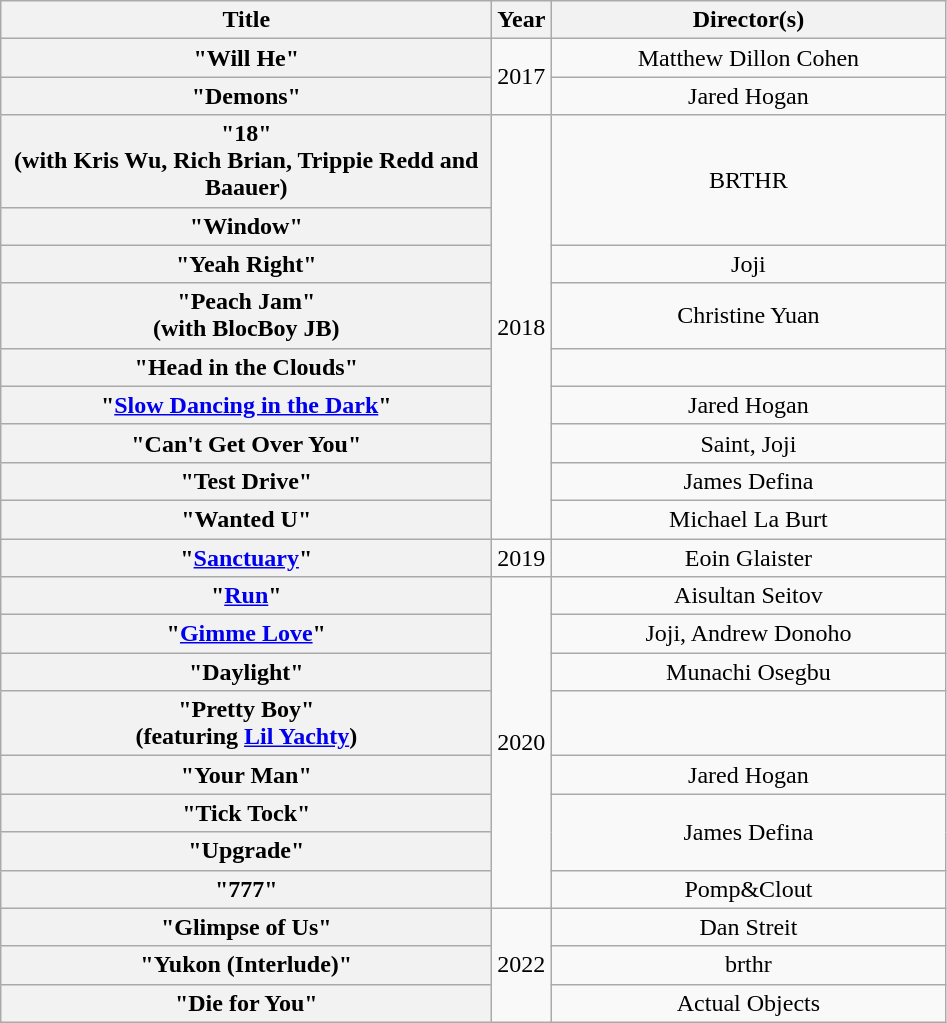<table class="wikitable plainrowheaders" style="text-align:center;">
<tr>
<th scope="col" style="width:20em;">Title</th>
<th scope="col">Year</th>
<th scope="col" style="width:16em;">Director(s)</th>
</tr>
<tr>
<th scope= "row">"Will He"</th>
<td rowspan= "2">2017</td>
<td>Matthew Dillon Cohen</td>
</tr>
<tr>
<th scope= "row">"Demons"</th>
<td>Jared Hogan</td>
</tr>
<tr>
<th scope="row">"18"<br><span>(with Kris Wu, Rich Brian, Trippie Redd and Baauer)</span></th>
<td rowspan= "9">2018</td>
<td rowspan= "2">BRTHR</td>
</tr>
<tr>
<th scope="row">"Window"</th>
</tr>
<tr>
<th scope="row">"Yeah Right"</th>
<td>Joji</td>
</tr>
<tr>
<th scope="row">"Peach Jam"<br><span>(with BlocBoy JB)</span></th>
<td>Christine Yuan</td>
</tr>
<tr>
<th scope="row">"Head in the Clouds"</th>
<td></td>
</tr>
<tr>
<th scope="row">"<a href='#'>Slow Dancing in the Dark</a>"</th>
<td>Jared Hogan</td>
</tr>
<tr>
<th scope="row">"Can't Get Over You"</th>
<td>Saint, Joji</td>
</tr>
<tr>
<th scope="row">"Test Drive"</th>
<td>James Defina</td>
</tr>
<tr>
<th scope="row">"Wanted U"</th>
<td>Michael La Burt</td>
</tr>
<tr>
<th scope="row">"<a href='#'>Sanctuary</a>"</th>
<td rowspan= "1">2019</td>
<td>Eoin Glaister</td>
</tr>
<tr>
<th scope="row">"<a href='#'>Run</a>"</th>
<td rowspan= "8">2020</td>
<td>Aisultan Seitov</td>
</tr>
<tr>
<th scope="row">"<a href='#'>Gimme Love</a>"</th>
<td>Joji, Andrew Donoho</td>
</tr>
<tr>
<th scope="row">"Daylight"</th>
<td>Munachi Osegbu</td>
</tr>
<tr>
<th scope="row">"Pretty Boy"<br><span>(featuring <a href='#'>Lil Yachty</a>)</span></th>
<td></td>
</tr>
<tr>
<th scope="row">"Your Man"</th>
<td>Jared Hogan</td>
</tr>
<tr>
<th scope="row">"Tick Tock"</th>
<td rowspan="2">James Defina</td>
</tr>
<tr>
<th scope="row">"Upgrade"</th>
</tr>
<tr>
<th scope="row">"777"</th>
<td>Pomp&Clout</td>
</tr>
<tr>
<th scope="row">"Glimpse of Us"</th>
<td rowspan="3">2022</td>
<td>Dan Streit</td>
</tr>
<tr>
<th scope="row">"Yukon (Interlude)"</th>
<td>brthr</td>
</tr>
<tr>
<th scope="row">"Die for You"</th>
<td>Actual Objects</td>
</tr>
</table>
